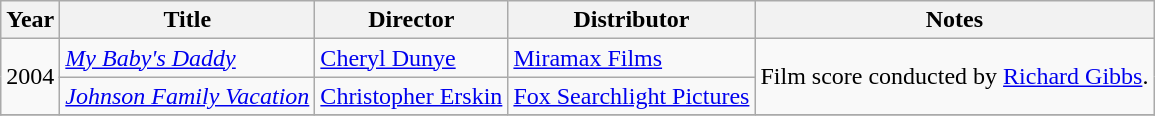<table class="wikitable">
<tr>
<th>Year</th>
<th>Title</th>
<th>Director</th>
<th>Distributor</th>
<th>Notes</th>
</tr>
<tr>
<td rowspan="2">2004</td>
<td><em><a href='#'>My Baby's Daddy</a></em></td>
<td><a href='#'>Cheryl Dunye</a></td>
<td><a href='#'>Miramax Films</a></td>
<td rowspan="2">Film score conducted by <a href='#'>Richard Gibbs</a>.</td>
</tr>
<tr>
<td><em><a href='#'>Johnson Family Vacation</a></em></td>
<td><a href='#'>Christopher Erskin</a></td>
<td><a href='#'>Fox Searchlight Pictures</a></td>
</tr>
<tr>
</tr>
</table>
